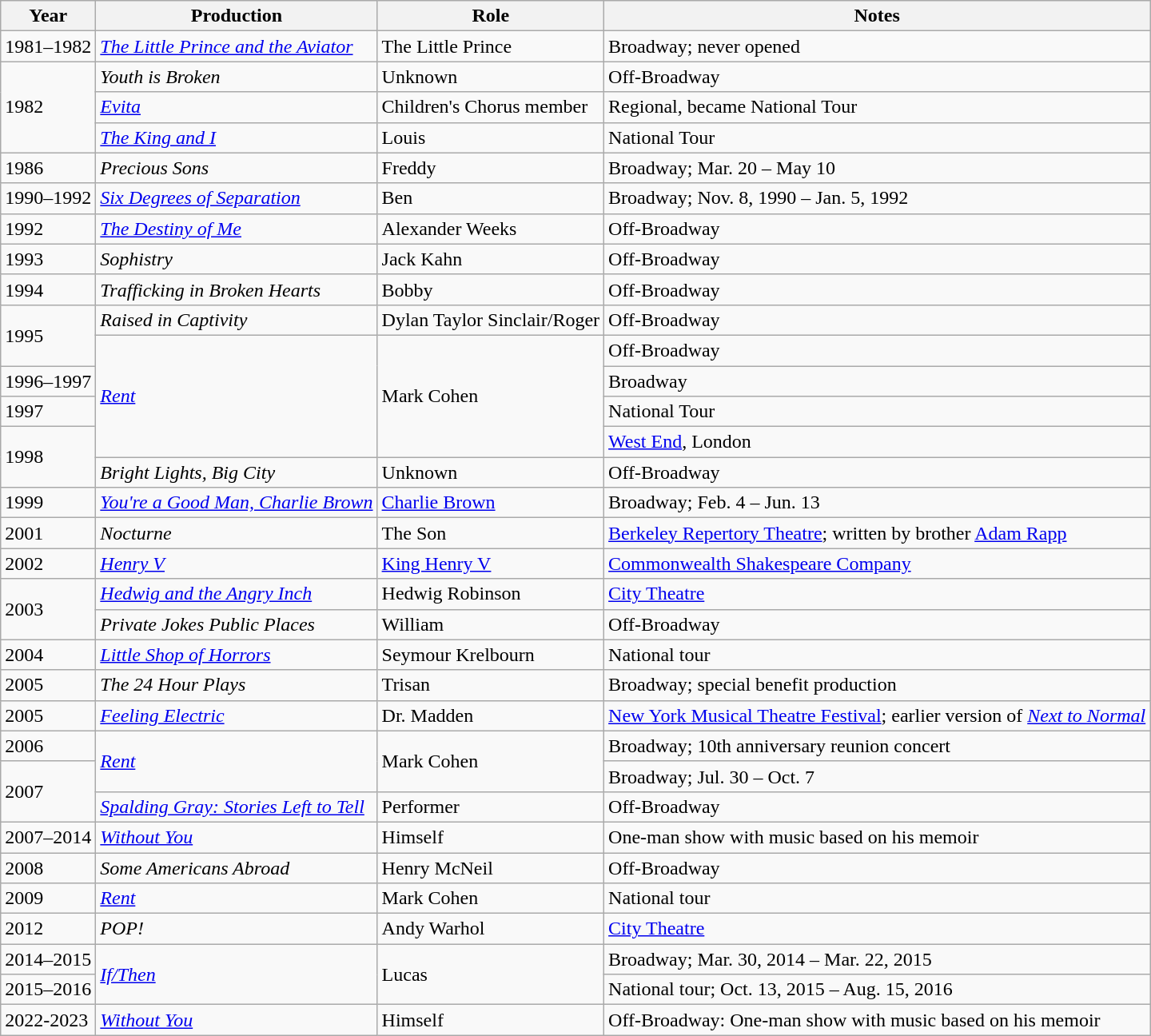<table class="wikitable sortable">
<tr>
<th>Year</th>
<th>Production</th>
<th>Role</th>
<th>Notes</th>
</tr>
<tr>
<td>1981–1982</td>
<td><em><a href='#'>The Little Prince and the Aviator</a></em></td>
<td>The Little Prince</td>
<td>Broadway; never opened</td>
</tr>
<tr>
<td rowspan="3">1982</td>
<td><em>Youth is Broken</em></td>
<td>Unknown</td>
<td>Off-Broadway</td>
</tr>
<tr>
<td><em><a href='#'>Evita</a></em></td>
<td>Children's Chorus member</td>
<td>Regional, became National Tour</td>
</tr>
<tr>
<td><em><a href='#'>The King and I</a></em></td>
<td>Louis</td>
<td>National Tour</td>
</tr>
<tr>
<td>1986</td>
<td><em>Precious Sons</em></td>
<td>Freddy</td>
<td>Broadway; Mar. 20 – May 10</td>
</tr>
<tr>
<td>1990–1992</td>
<td><em><a href='#'>Six Degrees of Separation</a></em></td>
<td>Ben</td>
<td>Broadway; Nov. 8, 1990 – Jan. 5, 1992</td>
</tr>
<tr>
<td>1992</td>
<td><em><a href='#'>The Destiny of Me</a></em></td>
<td>Alexander Weeks</td>
<td>Off-Broadway</td>
</tr>
<tr>
<td>1993</td>
<td><em>Sophistry</em></td>
<td>Jack Kahn</td>
<td>Off-Broadway</td>
</tr>
<tr>
<td>1994</td>
<td><em>Trafficking in Broken Hearts</em></td>
<td>Bobby</td>
<td>Off-Broadway</td>
</tr>
<tr>
<td rowspan="2">1995</td>
<td><em>Raised in Captivity</em></td>
<td>Dylan Taylor Sinclair/Roger</td>
<td>Off-Broadway</td>
</tr>
<tr>
<td rowspan="4"><em><a href='#'>Rent</a></em></td>
<td rowspan="4">Mark Cohen</td>
<td>Off-Broadway</td>
</tr>
<tr>
<td>1996–1997</td>
<td>Broadway</td>
</tr>
<tr>
<td>1997</td>
<td>National Tour</td>
</tr>
<tr>
<td rowspan="2">1998</td>
<td><a href='#'>West End</a>, London</td>
</tr>
<tr>
<td><em>Bright Lights, Big City</em></td>
<td>Unknown</td>
<td>Off-Broadway</td>
</tr>
<tr>
<td>1999</td>
<td><em><a href='#'>You're a Good Man, Charlie Brown</a></em></td>
<td><a href='#'>Charlie Brown</a></td>
<td>Broadway; Feb. 4 – Jun. 13</td>
</tr>
<tr>
<td>2001</td>
<td><em>Nocturne</em></td>
<td>The Son</td>
<td><a href='#'>Berkeley Repertory Theatre</a>; written by brother <a href='#'>Adam Rapp</a></td>
</tr>
<tr>
<td>2002</td>
<td><em><a href='#'>Henry V</a></em></td>
<td><a href='#'>King Henry V</a></td>
<td><a href='#'>Commonwealth Shakespeare Company</a></td>
</tr>
<tr>
<td rowspan="2">2003</td>
<td><em><a href='#'>Hedwig and the Angry Inch</a></em></td>
<td>Hedwig Robinson</td>
<td><a href='#'>City Theatre</a></td>
</tr>
<tr>
<td><em>Private Jokes Public Places</em></td>
<td>William</td>
<td>Off-Broadway</td>
</tr>
<tr>
<td>2004</td>
<td><em><a href='#'>Little Shop of Horrors</a></em></td>
<td>Seymour Krelbourn</td>
<td>National tour</td>
</tr>
<tr>
<td>2005</td>
<td><em>The 24 Hour Plays</em></td>
<td>Trisan</td>
<td>Broadway; special benefit production</td>
</tr>
<tr>
<td>2005</td>
<td><em><a href='#'>Feeling Electric</a></em></td>
<td>Dr. Madden</td>
<td><a href='#'>New York Musical Theatre Festival</a>; earlier version of <em><a href='#'>Next to Normal</a></em></td>
</tr>
<tr>
<td>2006</td>
<td rowspan="2"><em><a href='#'>Rent</a></em></td>
<td rowspan="2">Mark Cohen</td>
<td>Broadway; 10th anniversary reunion concert</td>
</tr>
<tr>
<td rowspan="2">2007</td>
<td>Broadway; Jul. 30 – Oct. 7</td>
</tr>
<tr>
<td><em><a href='#'>Spalding Gray: Stories Left to Tell</a></em></td>
<td>Performer</td>
<td>Off-Broadway</td>
</tr>
<tr>
<td>2007–2014</td>
<td><em><a href='#'>Without You</a></em></td>
<td>Himself</td>
<td>One-man show with music based on his memoir</td>
</tr>
<tr>
<td>2008</td>
<td><em>Some Americans Abroad</em></td>
<td>Henry McNeil</td>
<td>Off-Broadway</td>
</tr>
<tr>
<td>2009</td>
<td><em><a href='#'>Rent</a></em></td>
<td>Mark Cohen</td>
<td>National tour</td>
</tr>
<tr>
<td>2012</td>
<td><em>POP!</em></td>
<td>Andy Warhol</td>
<td><a href='#'>City Theatre</a></td>
</tr>
<tr>
<td>2014–2015</td>
<td rowspan="2"><em><a href='#'>If/Then</a></em></td>
<td rowspan="2">Lucas</td>
<td>Broadway; Mar. 30, 2014 – Mar. 22, 2015</td>
</tr>
<tr>
<td>2015–2016</td>
<td>National tour; Oct. 13, 2015 – Aug. 15, 2016</td>
</tr>
<tr>
<td>2022-2023</td>
<td><em><a href='#'>Without You</a></em></td>
<td>Himself</td>
<td>Off-Broadway: One-man show with music based on his memoir</td>
</tr>
</table>
